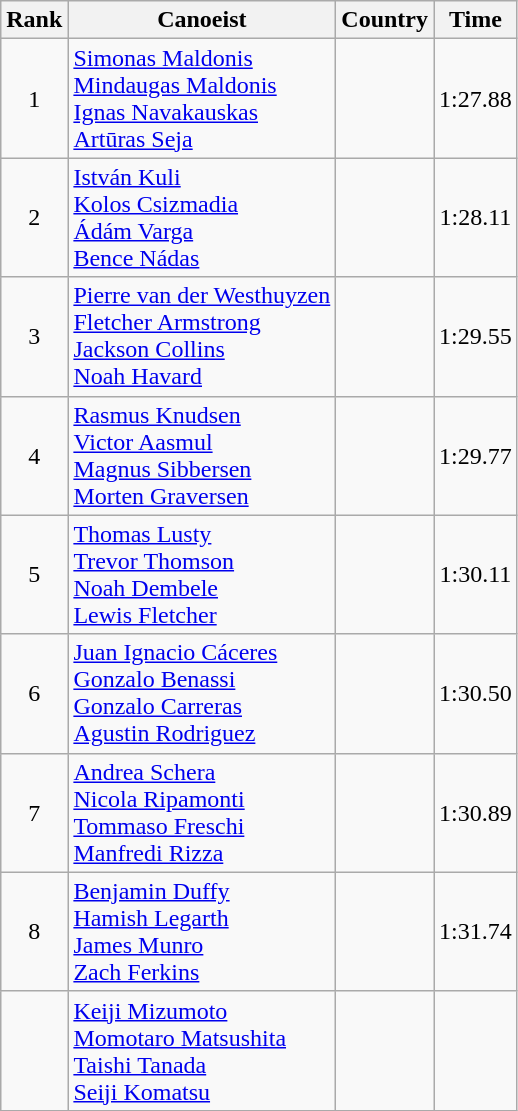<table class="wikitable" style="text-align:center">
<tr>
<th>Rank</th>
<th>Canoeist</th>
<th>Country</th>
<th>Time</th>
</tr>
<tr>
<td>1</td>
<td align="left"><a href='#'>Simonas Maldonis</a><br><a href='#'>Mindaugas Maldonis</a><br><a href='#'>Ignas Navakauskas</a><br><a href='#'>Artūras Seja</a></td>
<td align="left"></td>
<td>1:27.88</td>
</tr>
<tr>
<td>2</td>
<td align="left"><a href='#'>István Kuli</a><br><a href='#'>Kolos Csizmadia</a><br><a href='#'>Ádám Varga</a><br><a href='#'>Bence Nádas</a></td>
<td align="left"></td>
<td>1:28.11</td>
</tr>
<tr>
<td>3</td>
<td align="left"><a href='#'>Pierre van der Westhuyzen</a><br><a href='#'>Fletcher Armstrong</a><br><a href='#'>Jackson Collins</a><br><a href='#'>Noah Havard</a></td>
<td align="left"></td>
<td>1:29.55</td>
</tr>
<tr>
<td>4</td>
<td align="left"><a href='#'>Rasmus Knudsen</a><br><a href='#'>Victor Aasmul</a><br><a href='#'>Magnus Sibbersen</a><br><a href='#'>Morten Graversen</a></td>
<td align="left"></td>
<td>1:29.77</td>
</tr>
<tr>
<td>5</td>
<td align="left"><a href='#'>Thomas Lusty</a><br><a href='#'>Trevor Thomson</a><br><a href='#'>Noah Dembele</a><br><a href='#'>Lewis Fletcher</a></td>
<td align="left"></td>
<td>1:30.11</td>
</tr>
<tr>
<td>6</td>
<td align="left"><a href='#'>Juan Ignacio Cáceres</a><br><a href='#'>Gonzalo Benassi</a><br><a href='#'>Gonzalo Carreras</a><br><a href='#'>Agustin Rodriguez</a></td>
<td align="left"></td>
<td>1:30.50</td>
</tr>
<tr>
<td>7</td>
<td align="left"><a href='#'>Andrea Schera</a><br><a href='#'>Nicola Ripamonti</a><br><a href='#'>Tommaso Freschi</a><br><a href='#'>Manfredi Rizza</a></td>
<td align="left"></td>
<td>1:30.89</td>
</tr>
<tr>
<td>8</td>
<td align="left"><a href='#'>Benjamin Duffy</a><br><a href='#'>Hamish Legarth</a><br><a href='#'>James Munro</a><br><a href='#'>Zach Ferkins</a></td>
<td align="left"></td>
<td>1:31.74</td>
</tr>
<tr>
<td></td>
<td align="left"><a href='#'>Keiji Mizumoto</a><br><a href='#'>Momotaro Matsushita</a><br><a href='#'>Taishi Tanada</a><br><a href='#'>Seiji Komatsu</a></td>
<td align="left"></td>
<td></td>
</tr>
</table>
